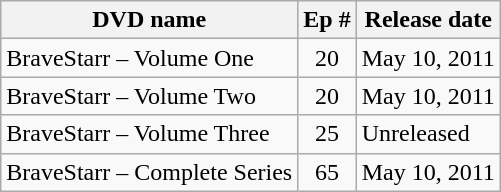<table class="wikitable">
<tr>
<th>DVD name</th>
<th>Ep #</th>
<th>Release date</th>
</tr>
<tr>
<td>BraveStarr – Volume One</td>
<td style="text-align:center;">20</td>
<td>May 10, 2011</td>
</tr>
<tr>
<td>BraveStarr – Volume Two</td>
<td style="text-align:center;">20</td>
<td>May 10, 2011</td>
</tr>
<tr>
<td>BraveStarr – Volume Three</td>
<td style="text-align:center;">25</td>
<td>Unreleased</td>
</tr>
<tr>
<td>BraveStarr – Complete Series</td>
<td style="text-align:center;">65</td>
<td>May 10, 2011</td>
</tr>
</table>
